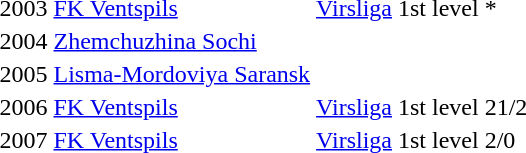<table>
<tr>
<td>2003</td>
<td><a href='#'>FK Ventspils</a></td>
<td><a href='#'>Virsliga</a> 1st level</td>
<td>*</td>
</tr>
<tr>
<td>2004</td>
<td><a href='#'>Zhemchuzhina Sochi</a></td>
<td></td>
<td></td>
</tr>
<tr>
<td>2005</td>
<td><a href='#'>Lisma-Mordoviya Saransk</a></td>
<td></td>
<td></td>
</tr>
<tr>
<td>2006</td>
<td><a href='#'>FK Ventspils</a></td>
<td><a href='#'>Virsliga</a> 1st level</td>
<td>21/2</td>
</tr>
<tr>
<td>2007</td>
<td><a href='#'>FK Ventspils</a></td>
<td><a href='#'>Virsliga</a> 1st level</td>
<td>2/0</td>
</tr>
</table>
